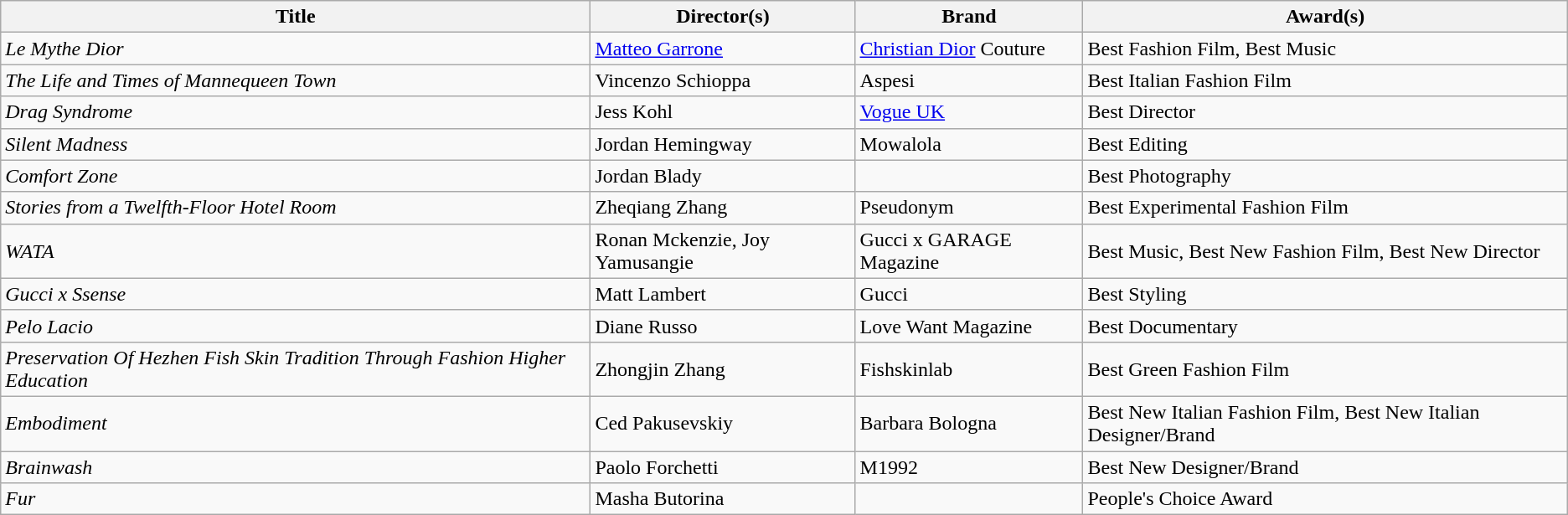<table class="wikitable">
<tr>
<th>Title</th>
<th>Director(s)</th>
<th>Brand</th>
<th>Award(s)</th>
</tr>
<tr>
<td><em>Le Mythe Dior</em></td>
<td><a href='#'>Matteo Garrone</a></td>
<td><a href='#'>Christian Dior</a> Couture</td>
<td>Best Fashion Film, Best Music</td>
</tr>
<tr>
<td><em>The Life and Times of Mannequeen Town</em></td>
<td>Vincenzo Schioppa</td>
<td>Aspesi</td>
<td>Best Italian Fashion Film</td>
</tr>
<tr>
<td><em>Drag Syndrome</em></td>
<td>Jess Kohl</td>
<td><a href='#'>Vogue UK</a></td>
<td>Best Director</td>
</tr>
<tr>
<td><em>Silent Madness</em></td>
<td>Jordan Hemingway</td>
<td>Mowalola</td>
<td>Best Editing</td>
</tr>
<tr>
<td><em>Comfort Zone</em></td>
<td>Jordan Blady</td>
<td></td>
<td>Best Photography</td>
</tr>
<tr>
<td><em>Stories from a Twelfth-Floor Hotel Room</em></td>
<td>Zheqiang Zhang</td>
<td>Pseudonym</td>
<td>Best Experimental Fashion Film</td>
</tr>
<tr>
<td><em>WATA</em></td>
<td>Ronan Mckenzie, Joy Yamusangie</td>
<td>Gucci x GARAGE Magazine</td>
<td>Best Music, Best New Fashion Film, Best New Director</td>
</tr>
<tr>
<td><em>Gucci x Ssense</em></td>
<td>Matt Lambert</td>
<td>Gucci</td>
<td>Best Styling</td>
</tr>
<tr>
<td><em>Pelo Lacio</em></td>
<td>Diane Russo</td>
<td>Love Want Magazine</td>
<td>Best Documentary</td>
</tr>
<tr>
<td><em>Preservation Of Hezhen Fish Skin Tradition Through Fashion Higher Education</em></td>
<td>Zhongjin Zhang</td>
<td>Fishskinlab</td>
<td>Best Green Fashion Film</td>
</tr>
<tr>
<td><em>Embodiment</em></td>
<td>Ced Pakusevskiy</td>
<td>Barbara Bologna</td>
<td>Best New Italian Fashion Film, Best New Italian Designer/Brand</td>
</tr>
<tr>
<td><em>Brainwash</em></td>
<td>Paolo Forchetti</td>
<td>M1992</td>
<td>Best New Designer/Brand</td>
</tr>
<tr>
<td><em>Fur</em></td>
<td>Masha Butorina</td>
<td></td>
<td>People's Choice Award</td>
</tr>
</table>
